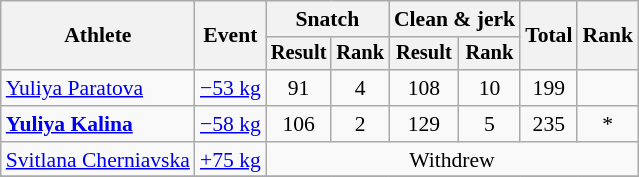<table class="wikitable" style="font-size:90%">
<tr>
<th rowspan="2">Athlete</th>
<th rowspan="2">Event</th>
<th colspan="2">Snatch</th>
<th colspan="2">Clean & jerk</th>
<th rowspan="2">Total</th>
<th rowspan="2">Rank</th>
</tr>
<tr style="font-size:95%">
<th>Result</th>
<th>Rank</th>
<th>Result</th>
<th>Rank</th>
</tr>
<tr align=center>
<td align=left><a href='#'>Yuliya Paratova</a></td>
<td align=left><a href='#'>−53 kg</a></td>
<td>91</td>
<td>4</td>
<td>108</td>
<td>10</td>
<td>199</td>
<td></td>
</tr>
<tr align=center>
<td align=left><strong><a href='#'>Yuliya Kalina</a></strong></td>
<td align=left><a href='#'>−58 kg</a></td>
<td>106</td>
<td>2</td>
<td>129</td>
<td>5</td>
<td>235</td>
<td>*</td>
</tr>
<tr align=center>
<td align=left><a href='#'>Svitlana Cherniavska</a></td>
<td align=left><a href='#'>+75 kg</a></td>
<td colspan=6>Withdrew</td>
</tr>
<tr align=center>
</tr>
</table>
